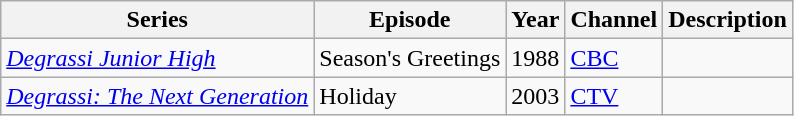<table class="wikitable sortable">
<tr>
<th>Series</th>
<th>Episode</th>
<th>Year</th>
<th>Channel</th>
<th>Description</th>
</tr>
<tr>
<td><em><a href='#'>Degrassi Junior High</a></em></td>
<td>Season's Greetings</td>
<td>1988</td>
<td><a href='#'>CBC</a></td>
<td></td>
</tr>
<tr>
<td><em><a href='#'>Degrassi: The Next Generation</a></em></td>
<td>Holiday</td>
<td>2003</td>
<td><a href='#'>CTV</a></td>
<td></td>
</tr>
</table>
